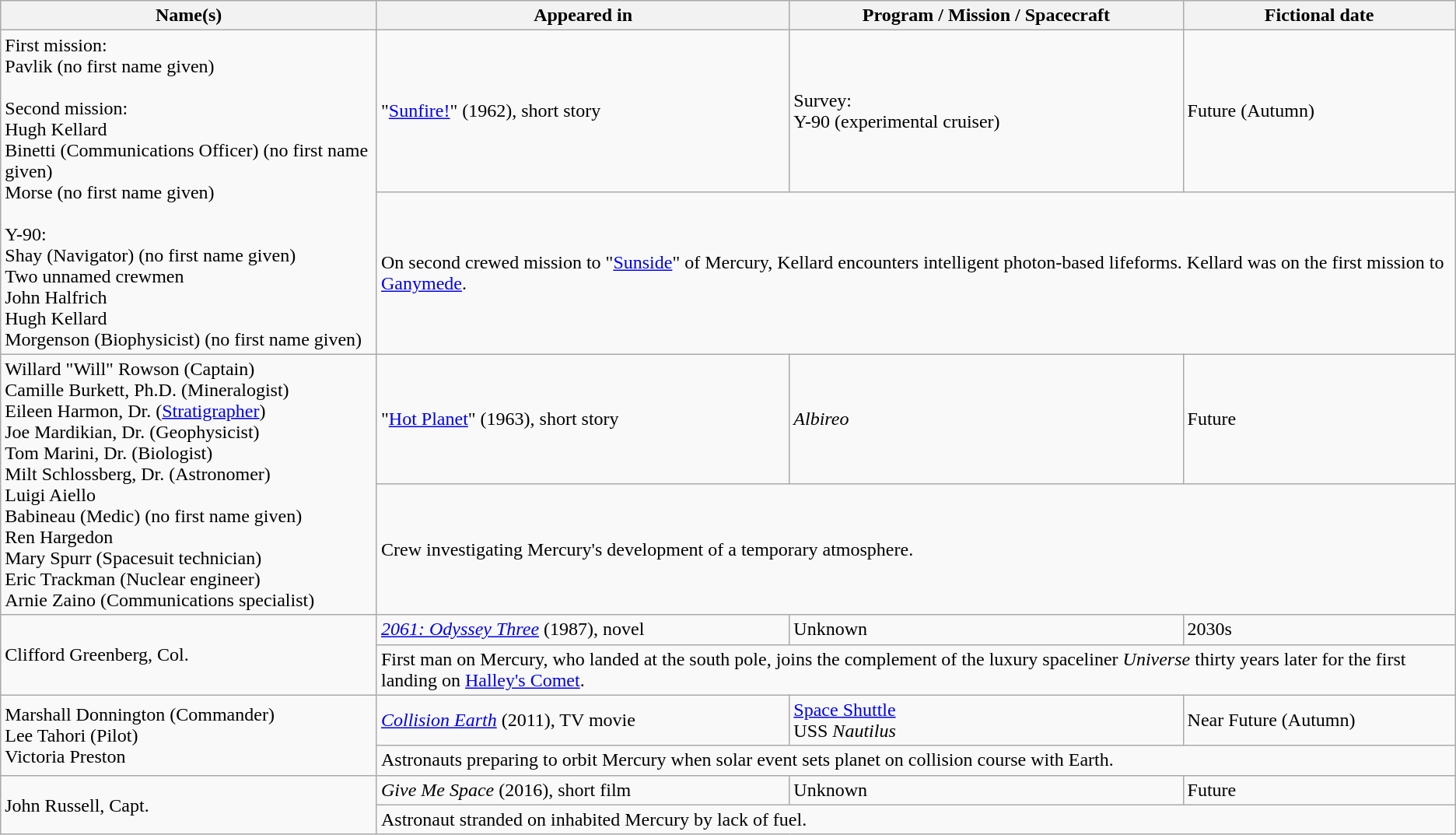<table Class="wikitable">
<tr>
<th>Name(s)</th>
<th>Appeared in</th>
<th>Program / Mission / Spacecraft</th>
<th>Fictional date</th>
</tr>
<tr>
<td rowspan="2">First mission:<br>Pavlik (no first name given)<br><br>Second mission:<br>Hugh Kellard<br>Binetti (Communications Officer) (no first name given)<br>Morse (no first name given)<br><br>Y-90:<br>Shay (Navigator) (no first name given)<br>Two unnamed crewmen<br>John Halfrich<br>Hugh Kellard<br>Morgenson (Biophysicist) (no first name given)</td>
<td>"<a href='#'>Sunfire!</a>" (1962), short story</td>
<td>Survey:<br>Y-90 (experimental cruiser)</td>
<td>Future (Autumn)</td>
</tr>
<tr>
<td colspan="3">On second crewed mission to "<a href='#'>Sunside</a>" of Mercury, Kellard encounters intelligent photon-based lifeforms. Kellard was on the first mission to <a href='#'>Ganymede</a>.</td>
</tr>
<tr>
<td rowspan="2">Willard "Will" Rowson (Captain)<br>Camille Burkett, Ph.D. (Mineralogist)<br>Eileen Harmon, Dr. (<a href='#'>Stratigrapher</a>)<br>Joe Mardikian, Dr. (Geophysicist)<br>Tom Marini, Dr. (Biologist)<br>Milt Schlossberg, Dr. (Astronomer)<br>Luigi Aiello<br>Babineau (Medic) (no first name given)<br>Ren Hargedon<br>Mary Spurr (Spacesuit technician)<br>Eric Trackman (Nuclear engineer)<br>Arnie Zaino (Communications specialist)</td>
<td>"<a href='#'>Hot Planet</a>" (1963), short story</td>
<td><em>Albireo</em></td>
<td>Future</td>
</tr>
<tr>
<td colspan="3">Crew investigating Mercury's development of a temporary atmosphere.</td>
</tr>
<tr>
<td rowspan="2">Clifford Greenberg, Col.</td>
<td><em><a href='#'>2061: Odyssey Three</a></em> (1987), novel</td>
<td>Unknown</td>
<td>2030s</td>
</tr>
<tr>
<td colspan="3">First man on Mercury, who landed at the south pole, joins the complement of the luxury spaceliner <em>Universe</em> thirty years later for the first landing on <a href='#'>Halley's Comet</a>.</td>
</tr>
<tr>
<td rowspan="2">Marshall Donnington (Commander)<br>Lee Tahori (Pilot)<br>Victoria Preston</td>
<td><em><a href='#'>Collision Earth</a></em> (2011), TV movie</td>
<td><a href='#'>Space Shuttle</a><br>USS <em>Nautilus</em></td>
<td>Near Future (Autumn)</td>
</tr>
<tr>
<td colspan="3">Astronauts preparing to orbit Mercury when solar event sets planet on collision course with Earth.</td>
</tr>
<tr>
<td rowspan="2">John Russell, Capt.</td>
<td><em>Give Me Space</em> (2016), short film</td>
<td>Unknown</td>
<td>Future</td>
</tr>
<tr>
<td colspan="3">Astronaut stranded on inhabited Mercury by lack of fuel.</td>
</tr>
</table>
